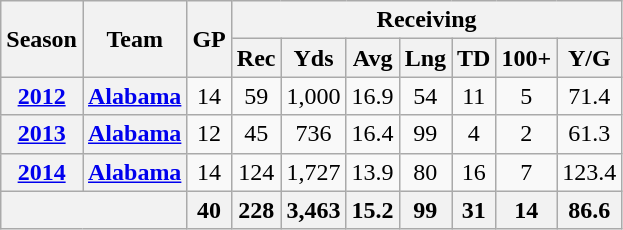<table class=wikitable style="text-align:center;">
<tr>
<th rowspan="2">Season</th>
<th rowspan="2">Team</th>
<th rowspan="2">GP</th>
<th colspan="7">Receiving</th>
</tr>
<tr>
<th>Rec</th>
<th>Yds</th>
<th>Avg</th>
<th>Lng</th>
<th>TD</th>
<th>100+</th>
<th>Y/G</th>
</tr>
<tr>
<th><a href='#'>2012</a></th>
<th><a href='#'>Alabama</a></th>
<td>14</td>
<td>59</td>
<td>1,000</td>
<td>16.9</td>
<td>54</td>
<td>11</td>
<td>5</td>
<td>71.4</td>
</tr>
<tr>
<th><a href='#'>2013</a></th>
<th><a href='#'>Alabama</a></th>
<td>12</td>
<td>45</td>
<td>736</td>
<td>16.4</td>
<td>99</td>
<td>4</td>
<td>2</td>
<td>61.3</td>
</tr>
<tr>
<th><a href='#'>2014</a></th>
<th><a href='#'>Alabama</a></th>
<td>14</td>
<td>124</td>
<td>1,727</td>
<td>13.9</td>
<td>80</td>
<td>16</td>
<td>7</td>
<td>123.4</td>
</tr>
<tr>
<th colspan="2"></th>
<th>40</th>
<th>228</th>
<th>3,463</th>
<th>15.2</th>
<th>99</th>
<th>31</th>
<th>14</th>
<th>86.6</th>
</tr>
</table>
